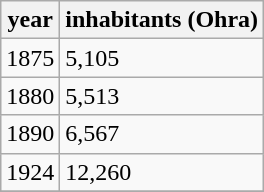<table class="wikitable">
<tr style="width:80px">
<th>year</th>
<th>inhabitants (Ohra)</th>
</tr>
<tr>
<td>1875</td>
<td>5,105</td>
</tr>
<tr>
<td>1880</td>
<td>5,513</td>
</tr>
<tr>
<td>1890</td>
<td>6,567</td>
</tr>
<tr>
<td>1924</td>
<td>12,260</td>
</tr>
<tr>
</tr>
</table>
